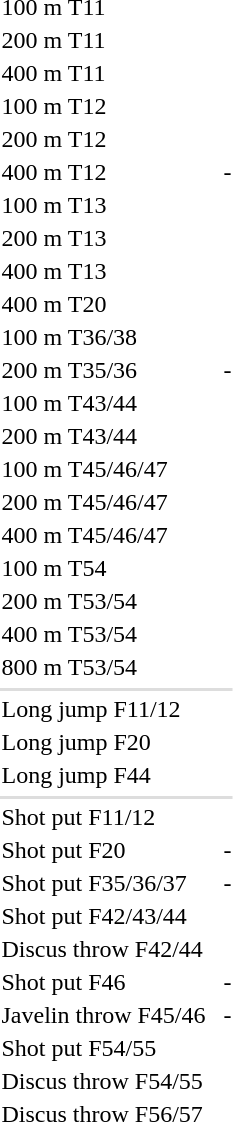<table>
<tr>
<td>100 m T11</td>
<td></td>
<td></td>
<td></td>
</tr>
<tr>
<td>200 m T11</td>
<td></td>
<td></td>
<td></td>
</tr>
<tr>
<td>400 m T11</td>
<td></td>
<td></td>
<td></td>
</tr>
<tr>
<td>100 m T12</td>
<td></td>
<td></td>
<td></td>
</tr>
<tr>
<td>200 m T12</td>
<td></td>
<td></td>
<td></td>
</tr>
<tr>
<td>400 m T12</td>
<td></td>
<td></td>
<td>-</td>
</tr>
<tr>
<td>100 m T13</td>
<td></td>
<td></td>
<td></td>
</tr>
<tr>
<td>200 m T13</td>
<td></td>
<td></td>
<td></td>
</tr>
<tr>
<td>400 m T13</td>
<td></td>
<td></td>
<td></td>
</tr>
<tr>
<td>400 m T20</td>
<td></td>
<td></td>
<td></td>
</tr>
<tr>
<td>100 m T36/38</td>
<td></td>
<td></td>
<td></td>
</tr>
<tr>
<td>200 m T35/36</td>
<td></td>
<td></td>
<td>-</td>
</tr>
<tr>
<td>100 m T43/44</td>
<td></td>
<td></td>
<td></td>
</tr>
<tr>
<td>200 m T43/44</td>
<td></td>
<td></td>
<td></td>
</tr>
<tr>
<td>100 m T45/46/47</td>
<td></td>
<td></td>
<td></td>
</tr>
<tr>
<td>200 m T45/46/47</td>
<td></td>
<td></td>
<td></td>
</tr>
<tr>
<td>400 m T45/46/47</td>
<td></td>
<td></td>
<td></td>
</tr>
<tr>
<td>100 m T54</td>
<td></td>
<td></td>
<td></td>
</tr>
<tr>
<td>200 m T53/54</td>
<td></td>
<td></td>
<td></td>
</tr>
<tr>
<td>400 m T53/54</td>
<td></td>
<td></td>
<td></td>
</tr>
<tr>
<td>800 m T53/54</td>
<td></td>
<td></td>
<td></td>
</tr>
<tr>
</tr>
<tr bgcolor=#ddd>
<td colspan=4></td>
</tr>
<tr>
<td>Long jump F11/12</td>
<td></td>
<td></td>
<td></td>
</tr>
<tr>
<td>Long jump F20</td>
<td></td>
<td></td>
<td></td>
</tr>
<tr>
<td>Long jump F44</td>
<td></td>
<td></td>
<td></td>
</tr>
<tr>
</tr>
<tr bgcolor=#ddd>
<td colspan=4></td>
</tr>
<tr>
<td>Shot put F11/12</td>
<td></td>
<td></td>
<td></td>
</tr>
<tr>
<td>Shot put F20</td>
<td></td>
<td></td>
<td>-</td>
</tr>
<tr>
<td>Shot put F35/36/37</td>
<td></td>
<td></td>
<td>-</td>
</tr>
<tr>
<td>Shot put F42/43/44</td>
<td></td>
<td></td>
<td></td>
</tr>
<tr>
<td>Discus throw F42/44</td>
<td></td>
<td></td>
<td></td>
</tr>
<tr>
<td>Shot put F46</td>
<td></td>
<td></td>
<td>-</td>
</tr>
<tr>
<td>Javelin throw F45/46</td>
<td></td>
<td></td>
<td>-</td>
</tr>
<tr>
<td>Shot put F54/55</td>
<td></td>
<td></td>
<td></td>
</tr>
<tr>
<td>Discus throw F54/55</td>
<td></td>
<td></td>
<td></td>
</tr>
<tr>
<td>Discus throw F56/57</td>
<td></td>
<td></td>
<td></td>
</tr>
</table>
